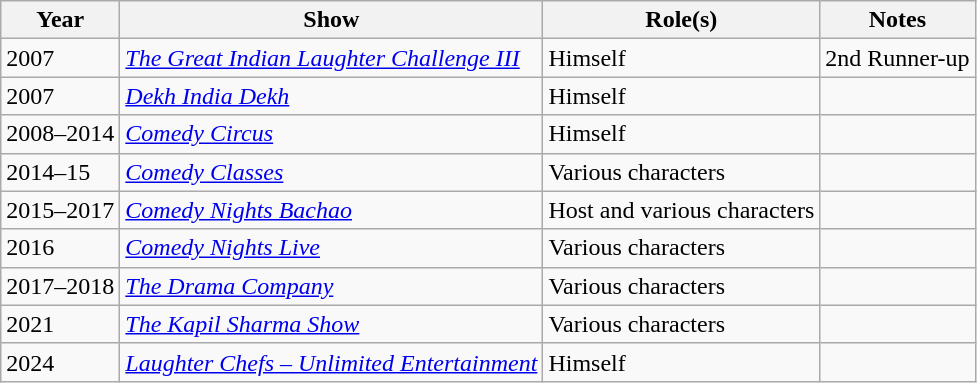<table class="wikitable sortable">
<tr>
<th>Year</th>
<th>Show</th>
<th>Role(s)</th>
<th>Notes</th>
</tr>
<tr>
<td>2007</td>
<td><em><a href='#'>The Great Indian Laughter Challenge III</a></em></td>
<td>Himself</td>
<td>2nd Runner-up</td>
</tr>
<tr>
<td>2007</td>
<td><em><a href='#'>Dekh India Dekh</a></em></td>
<td>Himself</td>
<td></td>
</tr>
<tr>
<td>2008–2014</td>
<td><em><a href='#'>Comedy Circus</a></em></td>
<td>Himself</td>
<td></td>
</tr>
<tr>
<td>2014–15</td>
<td><em><a href='#'>Comedy Classes</a></em></td>
<td>Various characters</td>
<td></td>
</tr>
<tr>
<td>2015–2017</td>
<td><em><a href='#'>Comedy Nights Bachao</a></em></td>
<td>Host and various characters</td>
<td></td>
</tr>
<tr>
<td>2016</td>
<td><em><a href='#'>Comedy Nights Live</a></em></td>
<td>Various characters</td>
<td></td>
</tr>
<tr>
<td>2017–2018</td>
<td><em><a href='#'>The Drama Company</a></em></td>
<td>Various characters</td>
<td></td>
</tr>
<tr>
<td>2021</td>
<td><em><a href='#'>The Kapil Sharma Show</a></em></td>
<td>Various characters</td>
<td></td>
</tr>
<tr>
<td>2024</td>
<td><em><a href='#'>Laughter Chefs – Unlimited Entertainment</a></em></td>
<td>Himself</td>
<td></td>
</tr>
</table>
